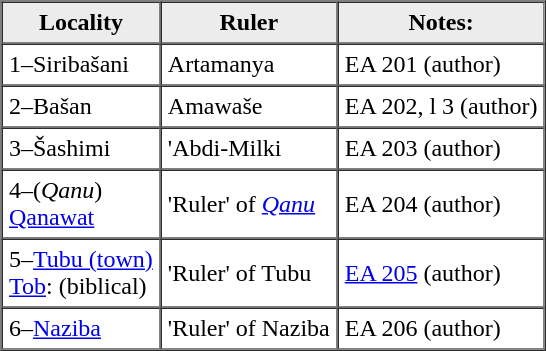<table cellspacing=0 cellpadding=4 border=1>
<tr bgcolor="#ececec" style="text-align:center;">
<th>Locality</th>
<th>Ruler</th>
<th>Notes:</th>
</tr>
<tr>
<td>1–Siribašani</td>
<td>Artamanya</td>
<td>EA 201 (author)</td>
</tr>
<tr>
<td>2–Bašan</td>
<td>Amawaše</td>
<td>EA 202, l 3 (author)</td>
</tr>
<tr>
<td>3–Šashimi</td>
<td>'Abdi-Milki</td>
<td>EA 203 (author)</td>
</tr>
<tr>
<td>4–(<em>Qanu</em>)<br><a href='#'>Qanawat</a></td>
<td>'Ruler' of <em><a href='#'>Qanu</a></em></td>
<td>EA 204 (author)</td>
</tr>
<tr>
<td>5–<a href='#'>Tubu (town)</a><br><a href='#'>Tob</a>: (biblical)</td>
<td>'Ruler' of Tubu</td>
<td><a href='#'>EA 205</a> (author)</td>
</tr>
<tr>
<td>6–<a href='#'>Naziba</a></td>
<td>'Ruler' of Naziba</td>
<td>EA 206 (author)</td>
</tr>
</table>
